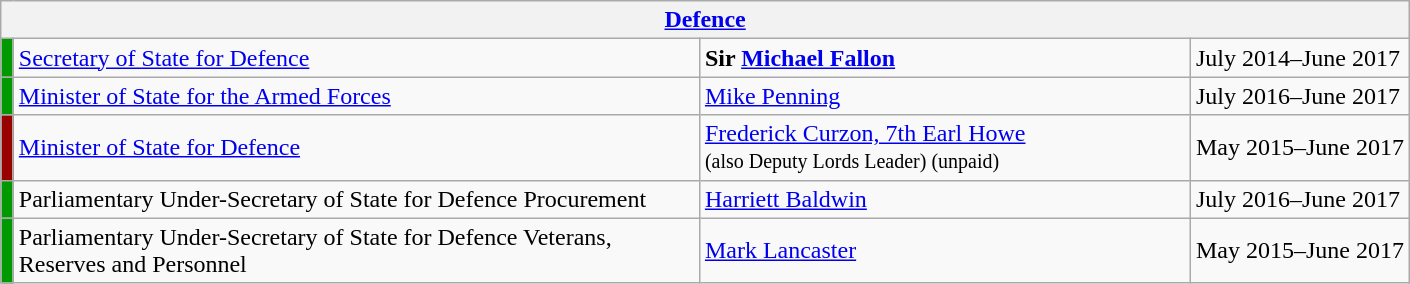<table class="wikitable">
<tr>
<th colspan="4"><a href='#'>Defence</a></th>
</tr>
<tr>
<td style="width:1px; background:#090;"></td>
<td style="width: 450px;"><a href='#'>Secretary of State for Defence</a></td>
<td style="width: 320px;"><strong>Sir <a href='#'>Michael Fallon</a></strong></td>
<td>July 2014–June 2017</td>
</tr>
<tr>
<td style="width:1px; background:#090;"></td>
<td><a href='#'>Minister of State for the Armed Forces</a></td>
<td><a href='#'>Mike Penning</a></td>
<td>July 2016–June 2017</td>
</tr>
<tr>
<td style="width:1px; background:#900;"></td>
<td><a href='#'>Minister of State for Defence</a></td>
<td><a href='#'>Frederick Curzon, 7th Earl Howe</a> <br><small>(also Deputy Lords Leader) (unpaid)</small></td>
<td>May 2015–June 2017</td>
</tr>
<tr>
<td style="width:1px; background:#090;"></td>
<td>Parliamentary Under-Secretary of State for Defence Procurement</td>
<td><a href='#'>Harriett Baldwin</a></td>
<td>July 2016–June 2017</td>
</tr>
<tr>
<td style="width:1px; background:#090;"></td>
<td>Parliamentary Under-Secretary of State for Defence Veterans, Reserves and Personnel</td>
<td><a href='#'>Mark Lancaster</a></td>
<td>May 2015–June 2017</td>
</tr>
</table>
